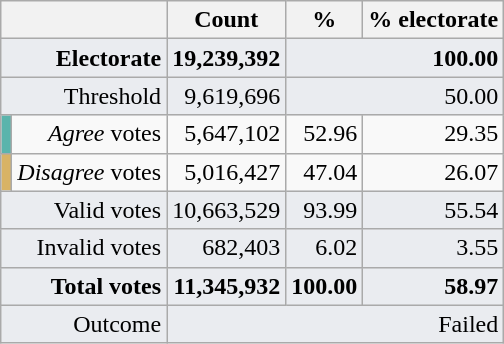<table class="wikitable" style="text-align:right;">
<tr>
<th colspan="2"></th>
<th>Count</th>
<th>%</th>
<th>% electorate</th>
</tr>
<tr style="background:#EAECF0;font-weight:bold;">
<td colspan="2">Electorate</td>
<td>19,239,392</td>
<td colspan="2">100.00</td>
</tr>
<tr style="background:#EAECF0;">
<td colspan="2">Threshold</td>
<td>9,619,696</td>
<td colspan="2">50.00</td>
</tr>
<tr>
<td style="background-color:#5ab4ac;"></td>
<td><em>Agree</em> votes</td>
<td>5,647,102</td>
<td>52.96</td>
<td>29.35</td>
</tr>
<tr>
<td style="background-color:#d8b365;"></td>
<td><em>Disagree</em> votes</td>
<td>5,016,427</td>
<td>47.04</td>
<td>26.07</td>
</tr>
<tr style="background:#EAECF0;">
<td colspan="2">Valid votes</td>
<td>10,663,529</td>
<td>93.99</td>
<td>55.54</td>
</tr>
<tr style="background:#EAECF0;">
<td colspan="2">Invalid votes</td>
<td>682,403</td>
<td>6.02</td>
<td>3.55</td>
</tr>
<tr style="background:#EAECF0;font-weight:bold;">
<td colspan="2">Total votes</td>
<td>11,345,932</td>
<td>100.00</td>
<td>58.97</td>
</tr>
<tr style="background:#EAECF0;">
<td colspan="2">Outcome</td>
<td colspan="3">Failed</td>
</tr>
</table>
